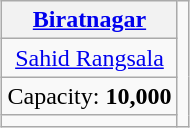<table class="wikitable" style="text-align:center;margin:1em auto;">
<tr>
<th><a href='#'>Biratnagar</a></th>
<td rowspan="4"></td>
</tr>
<tr>
<td><a href='#'>Sahid Rangsala</a></td>
</tr>
<tr>
<td>Capacity: <strong>10,000</strong></td>
</tr>
<tr>
<td></td>
</tr>
</table>
